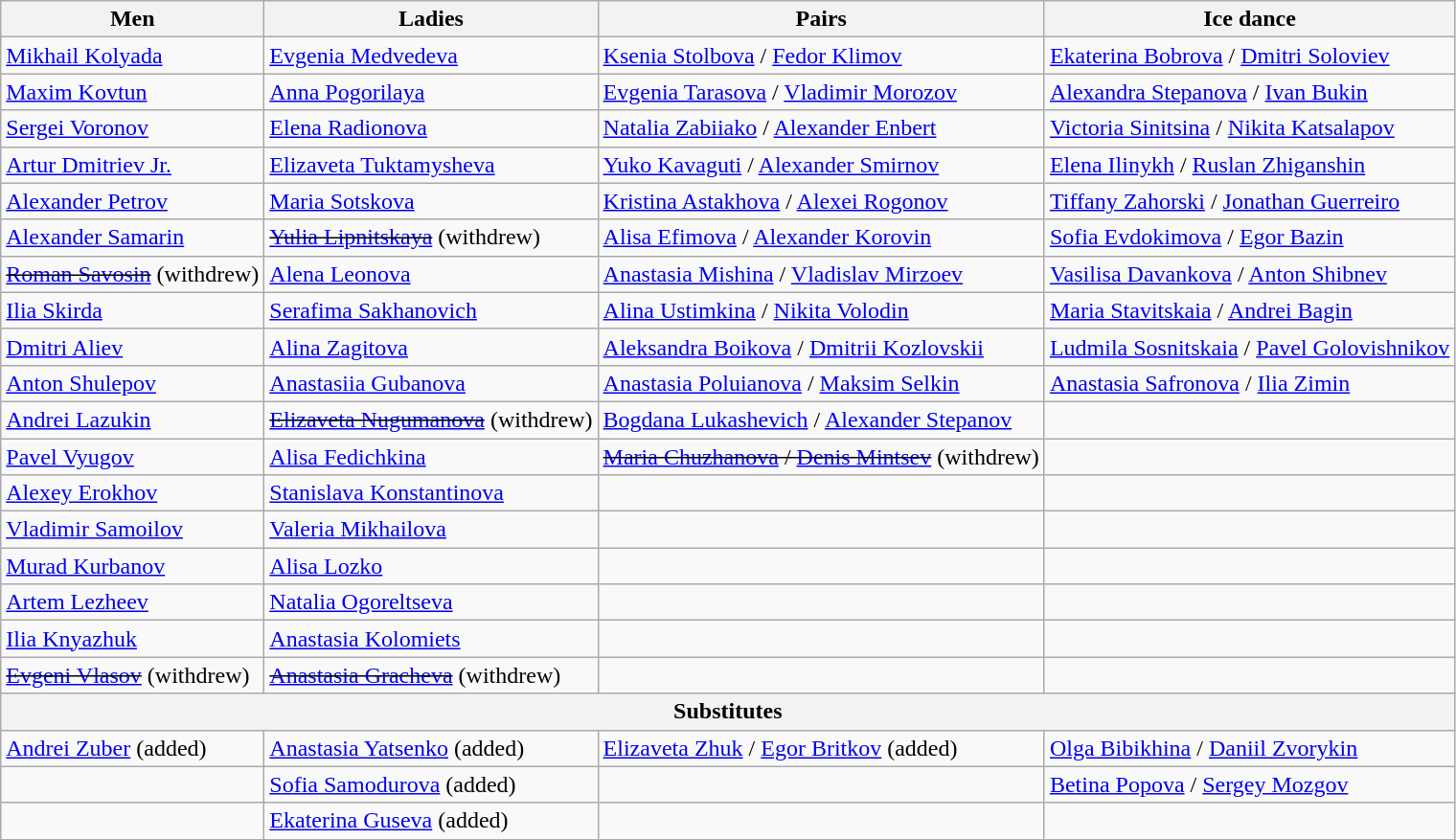<table class="wikitable">
<tr>
<th>Men</th>
<th>Ladies</th>
<th>Pairs</th>
<th>Ice dance</th>
</tr>
<tr>
<td><a href='#'>Mikhail Kolyada</a></td>
<td><a href='#'>Evgenia Medvedeva</a></td>
<td><a href='#'>Ksenia Stolbova</a> / <a href='#'>Fedor Klimov</a></td>
<td><a href='#'>Ekaterina Bobrova</a> / <a href='#'>Dmitri Soloviev</a></td>
</tr>
<tr>
<td><a href='#'>Maxim Kovtun</a></td>
<td><a href='#'>Anna Pogorilaya</a></td>
<td><a href='#'>Evgenia Tarasova</a> / <a href='#'>Vladimir Morozov</a></td>
<td><a href='#'>Alexandra Stepanova</a> / <a href='#'>Ivan Bukin</a></td>
</tr>
<tr>
<td><a href='#'>Sergei Voronov</a></td>
<td><a href='#'>Elena Radionova</a></td>
<td><a href='#'>Natalia Zabiiako</a> / <a href='#'>Alexander Enbert</a></td>
<td><a href='#'>Victoria Sinitsina</a> / <a href='#'>Nikita Katsalapov</a></td>
</tr>
<tr>
<td><a href='#'>Artur Dmitriev Jr.</a></td>
<td><a href='#'>Elizaveta Tuktamysheva</a></td>
<td><a href='#'>Yuko Kavaguti</a> / <a href='#'>Alexander Smirnov</a></td>
<td><a href='#'>Elena Ilinykh</a> / <a href='#'>Ruslan Zhiganshin</a></td>
</tr>
<tr>
<td><a href='#'>Alexander Petrov</a></td>
<td><a href='#'>Maria Sotskova</a></td>
<td><a href='#'>Kristina Astakhova</a> / <a href='#'>Alexei Rogonov</a></td>
<td><a href='#'>Tiffany Zahorski</a> / <a href='#'>Jonathan Guerreiro</a></td>
</tr>
<tr>
<td><a href='#'>Alexander Samarin</a></td>
<td><s><a href='#'>Yulia Lipnitskaya</a></s> (withdrew)</td>
<td><a href='#'>Alisa Efimova</a> / <a href='#'>Alexander Korovin</a></td>
<td><a href='#'>Sofia Evdokimova</a> / <a href='#'>Egor Bazin</a></td>
</tr>
<tr>
<td><s><a href='#'>Roman Savosin</a></s> (withdrew)</td>
<td><a href='#'>Alena Leonova</a></td>
<td><a href='#'>Anastasia Mishina</a> / <a href='#'>Vladislav Mirzoev</a></td>
<td><a href='#'>Vasilisa Davankova</a> / <a href='#'>Anton Shibnev</a></td>
</tr>
<tr>
<td><a href='#'>Ilia Skirda</a></td>
<td><a href='#'>Serafima Sakhanovich</a></td>
<td><a href='#'>Alina Ustimkina</a> / <a href='#'>Nikita Volodin</a></td>
<td><a href='#'>Maria Stavitskaia</a> / <a href='#'>Andrei Bagin</a></td>
</tr>
<tr>
<td><a href='#'>Dmitri Aliev</a></td>
<td><a href='#'>Alina Zagitova</a></td>
<td><a href='#'>Aleksandra Boikova</a> / <a href='#'>Dmitrii Kozlovskii</a></td>
<td><a href='#'>Ludmila Sosnitskaia</a> / <a href='#'>Pavel Golovishnikov</a></td>
</tr>
<tr>
<td><a href='#'>Anton Shulepov</a></td>
<td><a href='#'>Anastasiia Gubanova</a></td>
<td><a href='#'>Anastasia Poluianova</a> / <a href='#'>Maksim Selkin</a></td>
<td><a href='#'>Anastasia Safronova</a> / <a href='#'>Ilia Zimin</a></td>
</tr>
<tr>
<td><a href='#'>Andrei Lazukin</a></td>
<td><s><a href='#'>Elizaveta Nugumanova</a></s> (withdrew)</td>
<td><a href='#'>Bogdana Lukashevich</a> / <a href='#'>Alexander Stepanov</a></td>
<td></td>
</tr>
<tr>
<td><a href='#'>Pavel Vyugov</a></td>
<td><a href='#'>Alisa Fedichkina</a></td>
<td><s><a href='#'>Maria Chuzhanova</a> / <a href='#'>Denis Mintsev</a></s> (withdrew)</td>
<td></td>
</tr>
<tr>
<td><a href='#'>Alexey Erokhov</a></td>
<td><a href='#'>Stanislava Konstantinova</a></td>
<td></td>
<td></td>
</tr>
<tr>
<td><a href='#'>Vladimir Samoilov</a></td>
<td><a href='#'>Valeria Mikhailova</a></td>
<td></td>
<td></td>
</tr>
<tr>
<td><a href='#'>Murad Kurbanov</a></td>
<td><a href='#'>Alisa Lozko</a></td>
<td></td>
<td></td>
</tr>
<tr>
<td><a href='#'>Artem Lezheev</a></td>
<td><a href='#'>Natalia Ogoreltseva</a></td>
<td></td>
<td></td>
</tr>
<tr>
<td><a href='#'>Ilia Knyazhuk</a></td>
<td><a href='#'>Anastasia Kolomiets</a></td>
<td></td>
<td></td>
</tr>
<tr>
<td><s><a href='#'>Evgeni Vlasov</a></s> (withdrew)</td>
<td><s><a href='#'>Anastasia Gracheva</a></s> (withdrew)</td>
<td></td>
<td></td>
</tr>
<tr>
<th colspan=4>Substitutes</th>
</tr>
<tr>
<td><a href='#'>Andrei Zuber</a> (added)</td>
<td><a href='#'>Anastasia Yatsenko</a> (added)</td>
<td><a href='#'>Elizaveta Zhuk</a> / <a href='#'>Egor Britkov</a> (added)</td>
<td><a href='#'>Olga Bibikhina</a> / <a href='#'>Daniil Zvorykin</a></td>
</tr>
<tr>
<td></td>
<td><a href='#'>Sofia Samodurova</a> (added)</td>
<td></td>
<td><a href='#'>Betina Popova</a> / <a href='#'>Sergey Mozgov</a></td>
</tr>
<tr>
<td></td>
<td><a href='#'>Ekaterina Guseva</a> (added)</td>
<td></td>
<td></td>
</tr>
</table>
